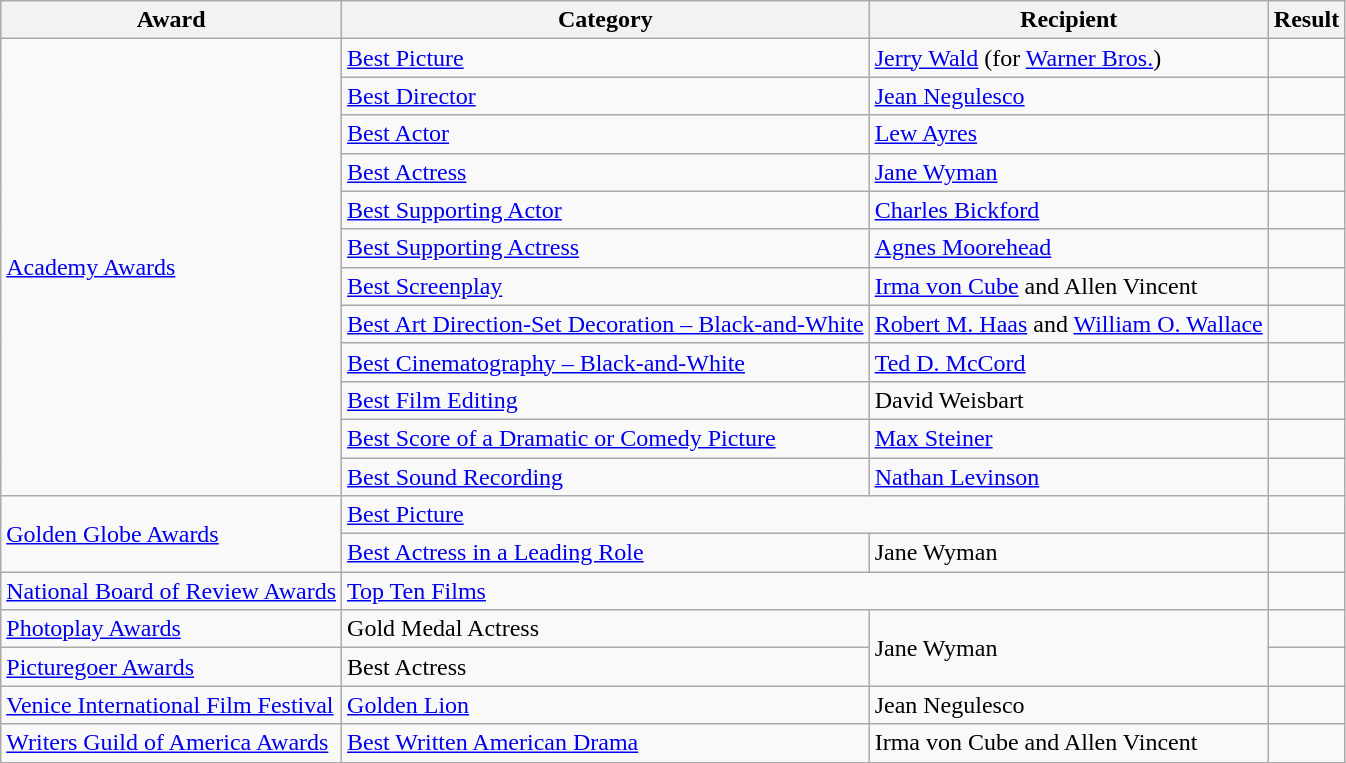<table class="wikitable plainrowheaders sortable">
<tr>
<th>Award</th>
<th>Category</th>
<th>Recipient</th>
<th>Result</th>
</tr>
<tr>
<td rowspan="12"><a href='#'>Academy Awards</a></td>
<td><a href='#'>Best Picture</a></td>
<td><a href='#'>Jerry Wald</a> (for <a href='#'>Warner Bros.</a>)</td>
<td></td>
</tr>
<tr>
<td><a href='#'>Best Director</a></td>
<td><a href='#'>Jean Negulesco</a></td>
<td></td>
</tr>
<tr>
<td><a href='#'>Best Actor</a></td>
<td><a href='#'>Lew Ayres</a></td>
<td></td>
</tr>
<tr>
<td><a href='#'>Best Actress</a></td>
<td><a href='#'>Jane Wyman</a></td>
<td></td>
</tr>
<tr>
<td><a href='#'>Best Supporting Actor</a></td>
<td><a href='#'>Charles Bickford</a></td>
<td></td>
</tr>
<tr>
<td><a href='#'>Best Supporting Actress</a></td>
<td><a href='#'>Agnes Moorehead</a></td>
<td></td>
</tr>
<tr>
<td><a href='#'>Best Screenplay</a></td>
<td><a href='#'>Irma von Cube</a> and Allen Vincent</td>
<td></td>
</tr>
<tr>
<td><a href='#'>Best Art Direction-Set Decoration – Black-and-White</a></td>
<td><a href='#'>Robert M. Haas</a> and <a href='#'>William O. Wallace</a></td>
<td></td>
</tr>
<tr>
<td><a href='#'>Best Cinematography – Black-and-White</a></td>
<td><a href='#'>Ted D. McCord</a></td>
<td></td>
</tr>
<tr>
<td><a href='#'>Best Film Editing</a></td>
<td>David Weisbart</td>
<td></td>
</tr>
<tr>
<td><a href='#'>Best Score of a Dramatic or Comedy Picture</a></td>
<td><a href='#'>Max Steiner</a></td>
<td></td>
</tr>
<tr>
<td><a href='#'>Best Sound Recording</a></td>
<td><a href='#'>Nathan Levinson</a></td>
<td></td>
</tr>
<tr>
<td rowspan="2"><a href='#'>Golden Globe Awards</a></td>
<td colspan="2"><a href='#'>Best Picture</a></td>
<td></td>
</tr>
<tr>
<td><a href='#'>Best Actress in a Leading Role</a></td>
<td>Jane Wyman</td>
<td></td>
</tr>
<tr>
<td><a href='#'>National Board of Review Awards</a></td>
<td colspan="2"><a href='#'>Top Ten Films</a></td>
<td></td>
</tr>
<tr>
<td><a href='#'>Photoplay Awards</a></td>
<td>Gold Medal Actress</td>
<td rowspan="2">Jane Wyman</td>
<td></td>
</tr>
<tr>
<td><a href='#'>Picturegoer Awards</a></td>
<td>Best Actress</td>
<td></td>
</tr>
<tr>
<td><a href='#'>Venice International Film Festival</a></td>
<td><a href='#'>Golden Lion</a></td>
<td>Jean Negulesco</td>
<td></td>
</tr>
<tr>
<td><a href='#'>Writers Guild of America Awards</a></td>
<td><a href='#'>Best Written American Drama</a></td>
<td>Irma von Cube and Allen Vincent</td>
<td></td>
</tr>
</table>
